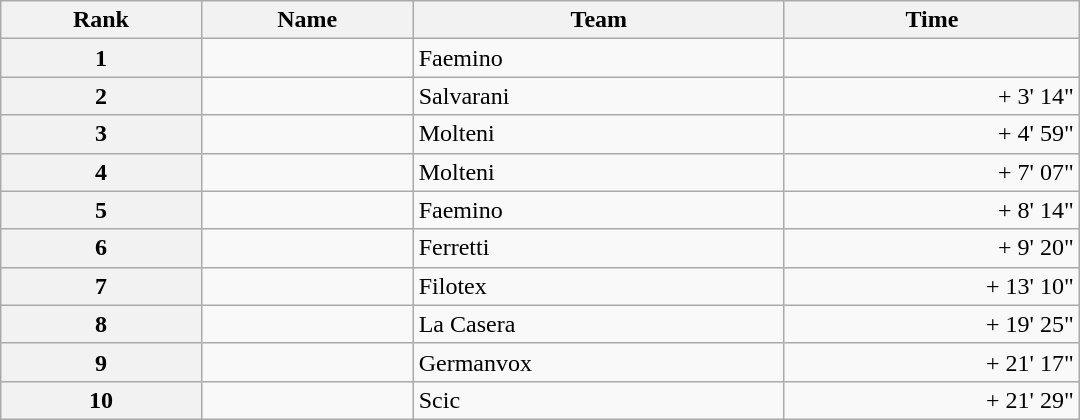<table class="wikitable" style="width:45em;margin-bottom:0;">
<tr>
<th>Rank</th>
<th>Name</th>
<th>Team</th>
<th>Time</th>
</tr>
<tr>
<th style="text-align:center">1</th>
<td> </td>
<td>Faemino</td>
<td align="right"></td>
</tr>
<tr>
<th style="text-align:center">2</th>
<td></td>
<td>Salvarani</td>
<td align="right">+ 3' 14"</td>
</tr>
<tr>
<th style="text-align:center">3</th>
<td></td>
<td>Molteni</td>
<td align="right">+ 4' 59"</td>
</tr>
<tr>
<th style="text-align:center">4</th>
<td></td>
<td>Molteni</td>
<td align="right">+ 7' 07"</td>
</tr>
<tr>
<th style="text-align:center">5</th>
<td></td>
<td>Faemino</td>
<td align="right">+ 8' 14"</td>
</tr>
<tr>
<th style="text-align:center">6</th>
<td></td>
<td>Ferretti</td>
<td align="right">+ 9' 20"</td>
</tr>
<tr>
<th style="text-align:center">7</th>
<td> </td>
<td>Filotex</td>
<td align="right">+ 13' 10"</td>
</tr>
<tr>
<th style="text-align:center">8</th>
<td></td>
<td>La Casera</td>
<td align="right">+ 19' 25"</td>
</tr>
<tr>
<th style="text-align:center">9</th>
<td></td>
<td>Germanvox</td>
<td align="right">+ 21' 17"</td>
</tr>
<tr>
<th style="text-align:center">10</th>
<td></td>
<td>Scic</td>
<td align="right">+ 21' 29"</td>
</tr>
</table>
